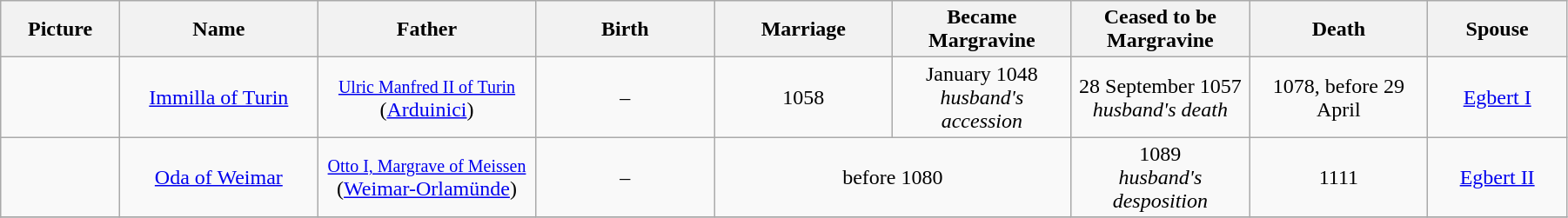<table width=95% class="wikitable">
<tr>
<th width = "6%">Picture</th>
<th width = "10%">Name</th>
<th width = "11%">Father</th>
<th width = "9%">Birth</th>
<th width = "9%">Marriage</th>
<th width = "9%">Became Margravine</th>
<th width = "9%">Ceased to be Margravine</th>
<th width = "9%">Death</th>
<th width = "7%">Spouse</th>
</tr>
<tr>
<td align="center"></td>
<td align="center"><a href='#'>Immilla of Turin</a></td>
<td align="center"><small><a href='#'>Ulric Manfred II of Turin</a></small><br>(<a href='#'>Arduinici</a>)</td>
<td align="center">–</td>
<td align="center">1058</td>
<td align="center">January 1048<br><em>husband's accession</em></td>
<td align="center">28 September 1057<br><em>husband's death</em></td>
<td align="center">1078, before 29 April</td>
<td align="center"><a href='#'>Egbert I</a></td>
</tr>
<tr>
<td align="center"></td>
<td align="center"><a href='#'>Oda of Weimar</a></td>
<td align="center"><small><a href='#'>Otto I, Margrave of Meissen</a></small><br>(<a href='#'>Weimar-Orlamünde</a>)</td>
<td align="center">–</td>
<td align="center" colspan="2">before 1080</td>
<td align="center">1089<br><em>husband's desposition</em></td>
<td align="center">1111</td>
<td align="center"><a href='#'>Egbert II</a></td>
</tr>
<tr>
</tr>
</table>
